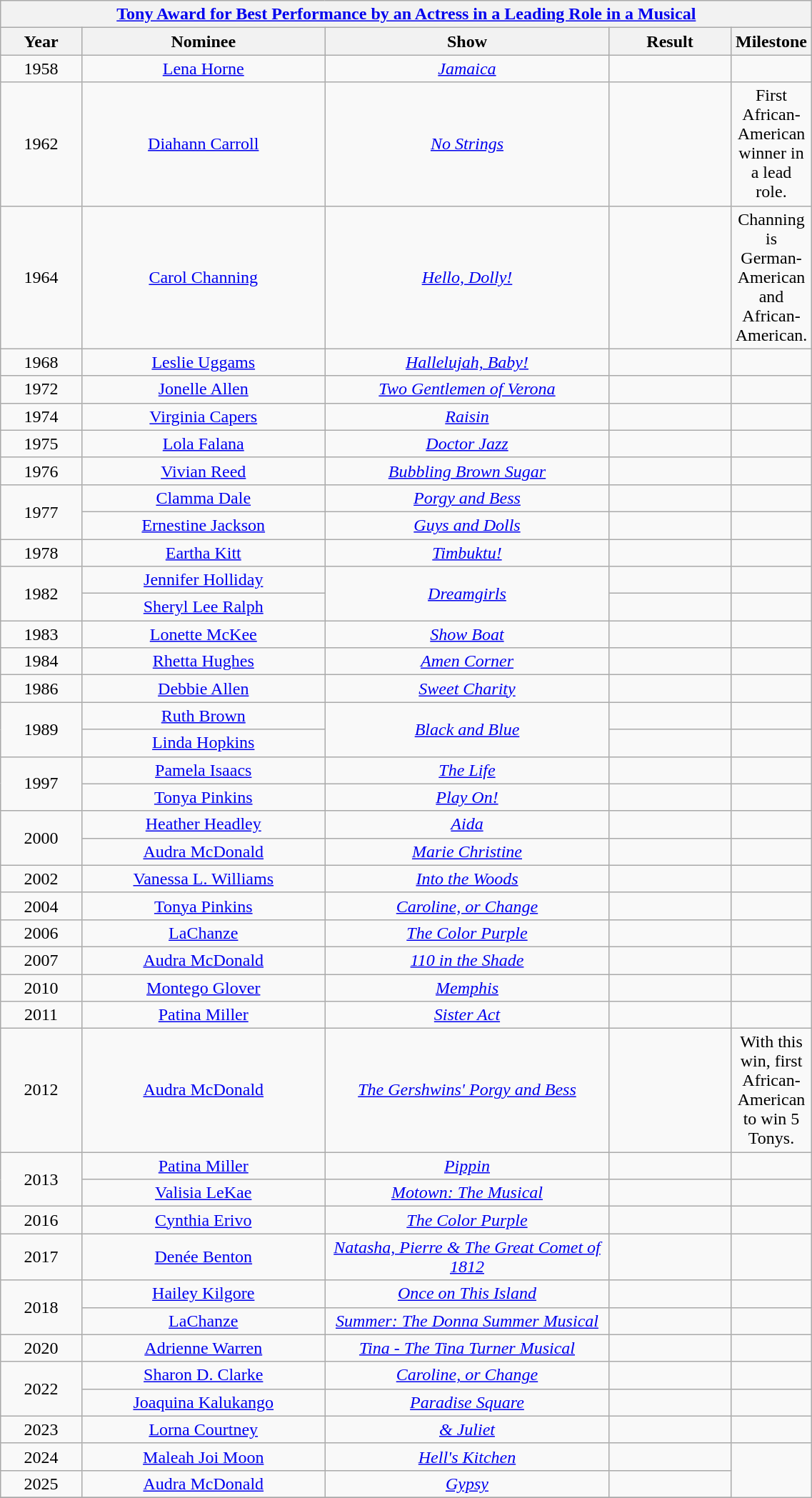<table class="wikitable" width="60%" style="text-align: center">
<tr>
<th colspan="5"><a href='#'>Tony Award for Best Performance by an Actress in a Leading Role in a Musical</a></th>
</tr>
<tr>
<th style="width:10%;">Year</th>
<th style="width:30%;">Nominee</th>
<th style="width:35%;">Show</th>
<th style="width:15%;">Result</th>
<th style="width:20%;">Milestone</th>
</tr>
<tr>
<td>1958</td>
<td><a href='#'>Lena Horne</a></td>
<td><em><a href='#'>Jamaica</a></em></td>
<td></td>
<td></td>
</tr>
<tr>
<td>1962</td>
<td><a href='#'>Diahann Carroll</a></td>
<td><em><a href='#'>No Strings</a></em></td>
<td></td>
<td>First African-American winner in a lead role.</td>
</tr>
<tr>
<td>1964</td>
<td><a href='#'>Carol Channing</a></td>
<td><em><a href='#'>Hello, Dolly!</a></em></td>
<td></td>
<td>Channing is German-American and African-American.</td>
</tr>
<tr>
<td>1968</td>
<td><a href='#'>Leslie Uggams</a></td>
<td><em><a href='#'>Hallelujah, Baby!</a></em></td>
<td></td>
<td></td>
</tr>
<tr>
<td>1972</td>
<td><a href='#'>Jonelle Allen</a></td>
<td><em><a href='#'>Two Gentlemen of Verona</a></em></td>
<td></td>
<td></td>
</tr>
<tr>
<td>1974</td>
<td><a href='#'>Virginia Capers</a></td>
<td><em><a href='#'>Raisin</a></em></td>
<td></td>
<td></td>
</tr>
<tr>
<td>1975</td>
<td><a href='#'>Lola Falana</a></td>
<td><em><a href='#'>Doctor Jazz</a></em></td>
<td></td>
<td></td>
</tr>
<tr>
<td>1976</td>
<td><a href='#'>Vivian Reed</a></td>
<td><em><a href='#'>Bubbling Brown Sugar</a></em></td>
<td></td>
<td></td>
</tr>
<tr>
<td rowspan="2">1977</td>
<td><a href='#'>Clamma Dale</a></td>
<td><em><a href='#'>Porgy and Bess</a></em></td>
<td></td>
<td></td>
</tr>
<tr>
<td><a href='#'>Ernestine Jackson</a></td>
<td><em><a href='#'>Guys and Dolls</a></em></td>
<td></td>
<td></td>
</tr>
<tr>
<td>1978</td>
<td><a href='#'>Eartha Kitt</a></td>
<td><em><a href='#'>Timbuktu!</a></em></td>
<td></td>
<td></td>
</tr>
<tr>
<td rowspan="2">1982</td>
<td><a href='#'>Jennifer Holliday</a></td>
<td rowspan="2"><em><a href='#'>Dreamgirls</a></em></td>
<td></td>
<td></td>
</tr>
<tr>
<td><a href='#'>Sheryl Lee Ralph</a></td>
<td></td>
<td></td>
</tr>
<tr>
<td>1983</td>
<td><a href='#'>Lonette McKee</a></td>
<td><em><a href='#'>Show Boat</a></em></td>
<td></td>
<td></td>
</tr>
<tr>
<td>1984</td>
<td><a href='#'>Rhetta Hughes</a></td>
<td><em><a href='#'>Amen Corner</a></em></td>
<td></td>
<td></td>
</tr>
<tr>
<td>1986</td>
<td><a href='#'>Debbie Allen</a></td>
<td><em><a href='#'>Sweet Charity</a></em></td>
<td></td>
<td></td>
</tr>
<tr>
<td rowspan="2">1989</td>
<td><a href='#'>Ruth Brown</a></td>
<td rowspan="2"><em><a href='#'>Black and Blue</a></em></td>
<td></td>
<td></td>
</tr>
<tr>
<td><a href='#'>Linda Hopkins</a></td>
<td></td>
<td></td>
</tr>
<tr>
<td rowspan="2">1997</td>
<td><a href='#'>Pamela Isaacs</a></td>
<td><em><a href='#'>The Life</a></em></td>
<td></td>
<td></td>
</tr>
<tr>
<td><a href='#'>Tonya Pinkins</a></td>
<td><em><a href='#'>Play On!</a></em></td>
<td></td>
<td></td>
</tr>
<tr>
<td rowspan="2">2000</td>
<td><a href='#'>Heather Headley</a></td>
<td><em><a href='#'>Aida</a></em></td>
<td></td>
<td></td>
</tr>
<tr>
<td><a href='#'>Audra McDonald</a></td>
<td><em><a href='#'>Marie Christine</a></em></td>
<td></td>
<td></td>
</tr>
<tr>
<td>2002</td>
<td><a href='#'>Vanessa L. Williams</a></td>
<td><em><a href='#'>Into the Woods</a></em></td>
<td></td>
<td></td>
</tr>
<tr>
<td>2004</td>
<td><a href='#'>Tonya Pinkins</a></td>
<td><em><a href='#'>Caroline, or Change</a></em></td>
<td></td>
<td></td>
</tr>
<tr>
<td>2006</td>
<td><a href='#'>LaChanze</a></td>
<td><em><a href='#'>The Color Purple</a></em></td>
<td></td>
<td></td>
</tr>
<tr>
<td>2007</td>
<td><a href='#'>Audra McDonald</a></td>
<td><em><a href='#'>110 in the Shade</a></em></td>
<td></td>
<td></td>
</tr>
<tr>
<td>2010</td>
<td><a href='#'>Montego Glover</a></td>
<td><em><a href='#'>Memphis</a></em></td>
<td></td>
<td></td>
</tr>
<tr>
<td>2011</td>
<td><a href='#'>Patina Miller</a></td>
<td><em><a href='#'>Sister Act</a></em></td>
<td></td>
<td></td>
</tr>
<tr>
<td>2012</td>
<td><a href='#'>Audra McDonald</a></td>
<td><em><a href='#'>The Gershwins' Porgy and Bess</a></em></td>
<td></td>
<td>With this win, first African-American to win 5 Tonys.</td>
</tr>
<tr>
<td rowspan="2">2013</td>
<td><a href='#'>Patina Miller</a></td>
<td><em><a href='#'>Pippin</a></em></td>
<td></td>
<td></td>
</tr>
<tr>
<td><a href='#'>Valisia LeKae</a></td>
<td><em><a href='#'>Motown: The Musical</a></em></td>
<td></td>
<td></td>
</tr>
<tr>
<td>2016</td>
<td><a href='#'>Cynthia Erivo</a></td>
<td><em><a href='#'>The Color Purple</a></em></td>
<td></td>
<td></td>
</tr>
<tr>
<td>2017</td>
<td><a href='#'>Denée Benton</a></td>
<td><em><a href='#'>Natasha, Pierre & The Great Comet of 1812</a></em></td>
<td></td>
<td></td>
</tr>
<tr>
<td rowspan="2">2018</td>
<td><a href='#'>Hailey Kilgore</a></td>
<td><em><a href='#'>Once on This Island</a></em></td>
<td></td>
<td></td>
</tr>
<tr>
<td><a href='#'>LaChanze</a></td>
<td><em><a href='#'>Summer: The Donna Summer Musical</a></em></td>
<td></td>
<td></td>
</tr>
<tr>
<td>2020</td>
<td><a href='#'>Adrienne Warren</a></td>
<td><em><a href='#'>Tina - The Tina Turner Musical</a></em></td>
<td></td>
<td></td>
</tr>
<tr>
<td rowspan="2">2022</td>
<td><a href='#'>Sharon D. Clarke</a></td>
<td><em><a href='#'>Caroline, or Change</a></em></td>
<td></td>
<td></td>
</tr>
<tr>
<td><a href='#'>Joaquina Kalukango</a></td>
<td><em><a href='#'>Paradise Square</a></em></td>
<td></td>
<td></td>
</tr>
<tr>
<td>2023</td>
<td><a href='#'>Lorna Courtney</a></td>
<td><em><a href='#'>& Juliet</a></em></td>
<td></td>
<td></td>
</tr>
<tr>
<td>2024</td>
<td><a href='#'>Maleah Joi Moon</a></td>
<td><em><a href='#'>Hell's Kitchen</a></em></td>
<td></td>
</tr>
<tr>
<td>2025</td>
<td><a href='#'>Audra McDonald</a></td>
<td><em><a href='#'>Gypsy</a></em></td>
<td></td>
</tr>
<tr>
</tr>
</table>
